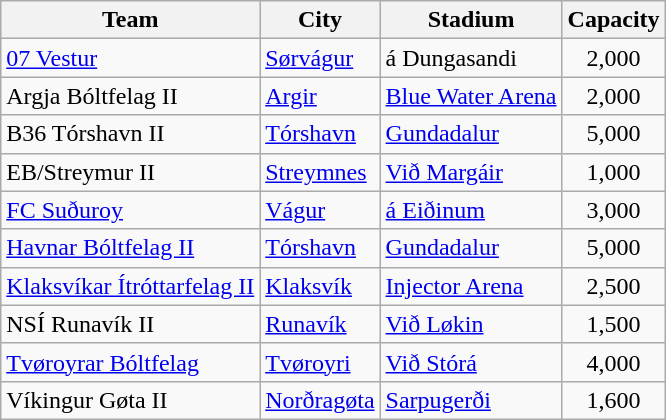<table class="wikitable sortable">
<tr>
<th>Team</th>
<th>City</th>
<th>Stadium</th>
<th>Capacity</th>
</tr>
<tr>
<td><a href='#'>07 Vestur</a></td>
<td><a href='#'>Sørvágur</a></td>
<td>á Dungasandi</td>
<td align="center">2,000</td>
</tr>
<tr>
<td>Argja Bóltfelag II</td>
<td><a href='#'>Argir</a></td>
<td><a href='#'>Blue Water Arena</a></td>
<td align="center">2,000</td>
</tr>
<tr>
<td>B36 Tórshavn II</td>
<td><a href='#'>Tórshavn</a></td>
<td><a href='#'>Gundadalur</a></td>
<td align="center">5,000</td>
</tr>
<tr>
<td>EB/Streymur II</td>
<td><a href='#'>Streymnes</a></td>
<td><a href='#'>Við Margáir</a></td>
<td align="center">1,000</td>
</tr>
<tr>
<td><a href='#'>FC Suðuroy</a></td>
<td><a href='#'>Vágur</a></td>
<td><a href='#'>á Eiðinum</a></td>
<td align="center">3,000</td>
</tr>
<tr>
<td><a href='#'>Havnar Bóltfelag II</a></td>
<td><a href='#'>Tórshavn</a></td>
<td><a href='#'>Gundadalur</a></td>
<td align="center">5,000</td>
</tr>
<tr>
<td><a href='#'>Klaksvíkar Ítróttarfelag II</a></td>
<td><a href='#'>Klaksvík</a></td>
<td><a href='#'>Injector Arena</a></td>
<td align="center">2,500</td>
</tr>
<tr>
<td>NSÍ Runavík II</td>
<td><a href='#'>Runavík</a></td>
<td><a href='#'>Við Løkin</a></td>
<td align="center">1,500</td>
</tr>
<tr>
<td><a href='#'>Tvøroyrar Bóltfelag</a></td>
<td><a href='#'>Tvøroyri</a></td>
<td><a href='#'>Við Stórá</a></td>
<td align="center">4,000</td>
</tr>
<tr>
<td>Víkingur Gøta II</td>
<td><a href='#'>Norðragøta</a></td>
<td><a href='#'>Sarpugerði</a></td>
<td align="center">1,600</td>
</tr>
</table>
